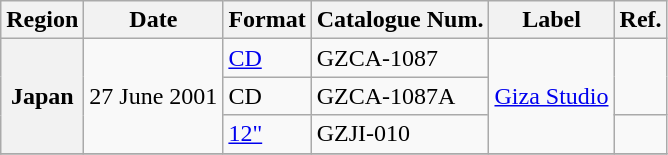<table class="wikitable sortable plainrowheaders">
<tr>
<th scope="col">Region</th>
<th scope="col">Date</th>
<th scope="col">Format</th>
<th scope="col">Catalogue Num.</th>
<th scope="col">Label</th>
<th scope="col">Ref.</th>
</tr>
<tr>
<th scope="row" rowspan="3">Japan</th>
<td rowspan="3">27 June 2001</td>
<td><a href='#'>CD</a></td>
<td>GZCA-1087</td>
<td rowspan="3"><a href='#'>Giza Studio</a></td>
<td rowspan="2"></td>
</tr>
<tr>
<td>CD </td>
<td>GZCA-1087A</td>
</tr>
<tr>
<td><a href='#'>12"</a></td>
<td>GZJI-010</td>
<td></td>
</tr>
<tr>
</tr>
</table>
